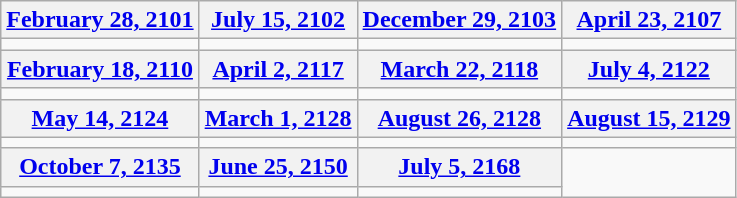<table class="wikitable">
<tr>
<th align="center"><a href='#'>February 28, 2101</a></th>
<th align="center"><a href='#'>July 15, 2102</a></th>
<th align="center"><a href='#'>December 29, 2103</a></th>
<th align="center"><a href='#'>April 23, 2107</a></th>
</tr>
<tr>
<td></td>
<td></td>
<td></td>
<td></td>
</tr>
<tr>
<th align="center"><a href='#'>February 18, 2110</a></th>
<th align="center"><a href='#'>April 2, 2117</a></th>
<th align="center"><a href='#'>March 22, 2118</a></th>
<th align="center"><a href='#'>July 4, 2122</a></th>
</tr>
<tr>
<td></td>
<td></td>
<td></td>
<td></td>
</tr>
<tr>
<th align="center"><a href='#'>May 14, 2124</a></th>
<th align="center"><a href='#'>March 1, 2128</a></th>
<th align="center"><a href='#'>August 26, 2128</a></th>
<th align="center"><a href='#'>August 15, 2129</a></th>
</tr>
<tr>
<td></td>
<td></td>
<td></td>
<td></td>
</tr>
<tr>
<th align="center"><a href='#'>October 7, 2135</a></th>
<th align="center"><a href='#'>June 25, 2150</a></th>
<th align="center"><a href='#'>July 5, 2168</a></th>
</tr>
<tr>
<td></td>
<td></td>
<td></td>
</tr>
</table>
